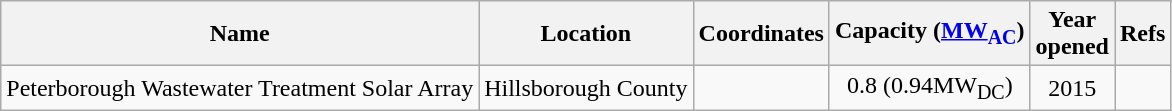<table class="wikitable sortable">
<tr>
<th>Name</th>
<th>Location</th>
<th>Coordinates</th>
<th>Capacity (<a href='#'>MW<sub>AC</sub></a>)</th>
<th>Year<br>opened</th>
<th>Refs</th>
</tr>
<tr>
<td>Peterborough Wastewater Treatment Solar Array</td>
<td>Hillsborough County</td>
<td></td>
<td align="center">0.8 (0.94MW<sub>DC</sub>)</td>
<td align="center">2015</td>
<td></td>
</tr>
</table>
